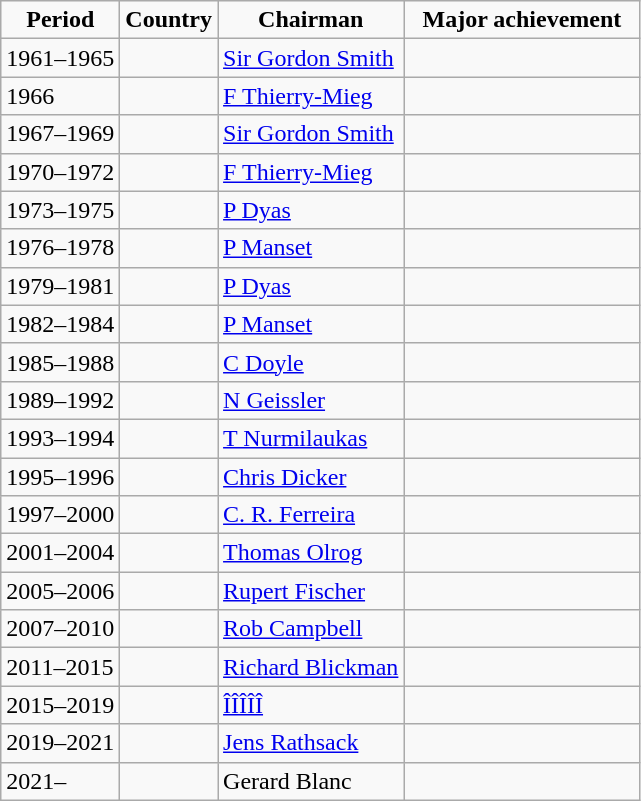<table class="wikitable">
<tr>
<td style="text-align:center;"><strong>Period</strong></td>
<td style="text-align:center;"><strong>Country</strong></td>
<td style="text-align:center;"><strong>Chairman</strong></td>
<td style="width:150px; text-align:center;"><strong>Major achievement</strong></td>
</tr>
<tr>
<td align=left>1961–1965</td>
<td></td>
<td align=left><a href='#'>Sir Gordon Smith</a></td>
<td></td>
</tr>
<tr>
<td align=left>1966</td>
<td></td>
<td align=left><a href='#'>F Thierry-Mieg</a></td>
<td></td>
</tr>
<tr>
<td align=left>1967–1969</td>
<td></td>
<td align=left><a href='#'>Sir Gordon Smith</a></td>
<td></td>
</tr>
<tr>
<td align=left>1970–1972</td>
<td></td>
<td align=left><a href='#'>F Thierry-Mieg</a></td>
<td></td>
</tr>
<tr>
<td align=left>1973–1975</td>
<td></td>
<td align=left><a href='#'>P Dyas</a></td>
<td></td>
</tr>
<tr>
<td align=left>1976–1978</td>
<td></td>
<td align=left><a href='#'>P Manset</a></td>
<td></td>
</tr>
<tr>
<td align=left>1979–1981</td>
<td></td>
<td align=left><a href='#'>P Dyas</a></td>
<td></td>
</tr>
<tr>
<td align=left>1982–1984</td>
<td></td>
<td align=left><a href='#'>P Manset</a></td>
<td></td>
</tr>
<tr>
<td align=left>1985–1988</td>
<td></td>
<td align=left><a href='#'>C Doyle</a></td>
<td></td>
</tr>
<tr>
<td align=left>1989–1992</td>
<td></td>
<td align=left><a href='#'>N Geissler</a></td>
<td></td>
</tr>
<tr>
<td align=left>1993–1994</td>
<td></td>
<td align=left><a href='#'>T Nurmilaukas</a></td>
<td></td>
</tr>
<tr>
<td align=left>1995–1996</td>
<td></td>
<td align=left><a href='#'>Chris Dicker</a></td>
<td></td>
</tr>
<tr>
<td align=left>1997–2000</td>
<td></td>
<td align=left><a href='#'>C. R. Ferreira</a></td>
<td></td>
</tr>
<tr>
<td align=left>2001–2004</td>
<td></td>
<td align=left><a href='#'>Thomas Olrog</a></td>
<td></td>
</tr>
<tr>
<td align=left>2005–2006</td>
<td></td>
<td align=left><a href='#'>Rupert Fischer</a></td>
<td></td>
</tr>
<tr>
<td align=left>2007–2010</td>
<td></td>
<td align=left><a href='#'>Rob Campbell</a></td>
<td></td>
</tr>
<tr>
<td align=left>2011–2015</td>
<td></td>
<td align=left><a href='#'>Richard Blickman</a></td>
<td></td>
</tr>
<tr>
<td align=left>2015–2019</td>
<td></td>
<td align=left><a href='#'>ÎÎÎÎÎ</a></td>
<td></td>
</tr>
<tr>
<td align=left>2019–2021</td>
<td></td>
<td align=left><a href='#'>Jens Rathsack</a></td>
<td></td>
</tr>
<tr>
<td align=left>2021–</td>
<td></td>
<td align=left>Gerard Blanc</td>
<td></td>
</tr>
</table>
